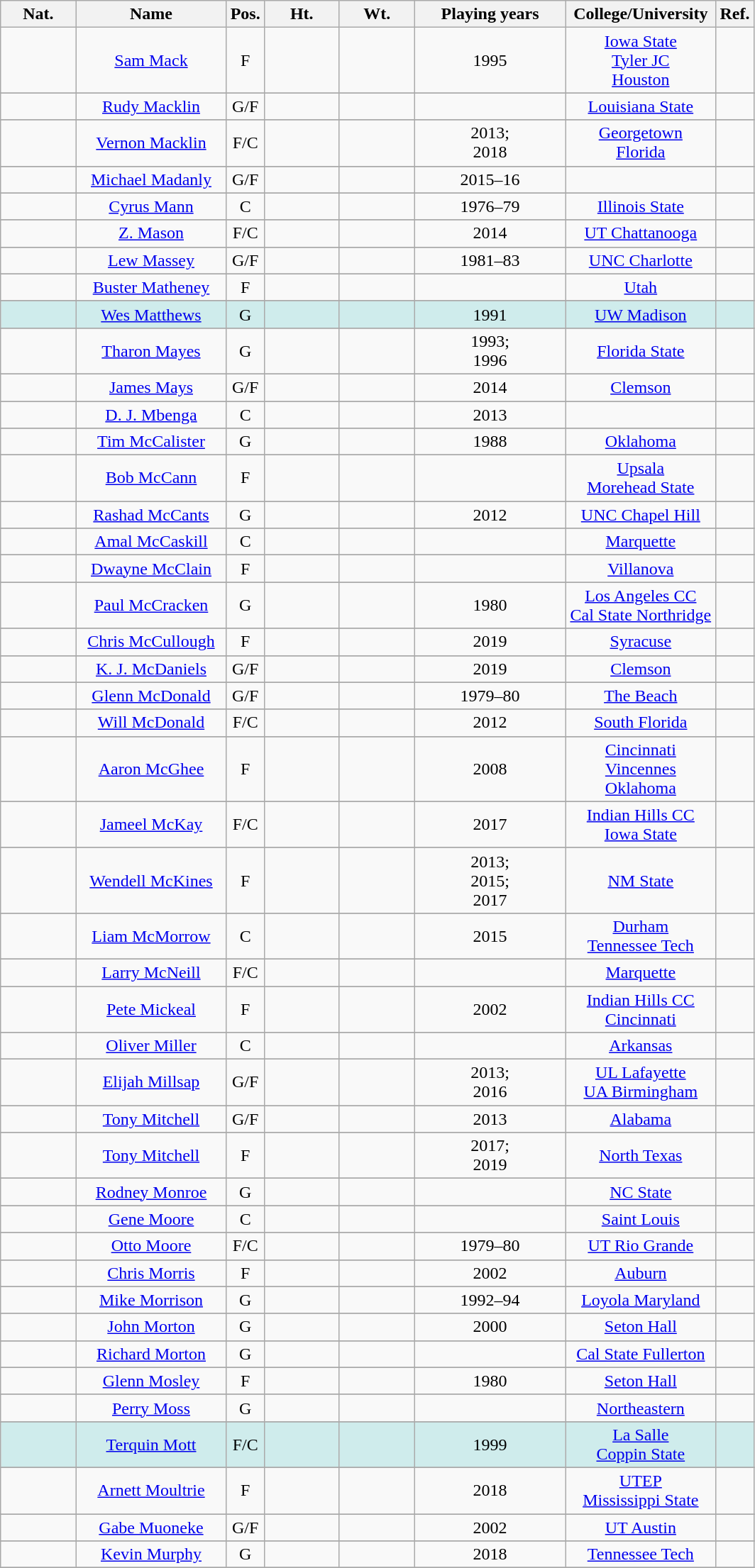<table class="wikitable" style="text-align:center;">
<tr>
<th scope="col" width="10%">Nat.</th>
<th scope="col" width="20%">Name</th>
<th scope="col" width="5%">Pos.</th>
<th scope="col" width="10%">Ht.</th>
<th scope="col" width="10%">Wt.</th>
<th scope="col" width="20%">Playing years</th>
<th scope="col" width="20%">College/University</th>
<th scope="col" width="5%">Ref.</th>
</tr>
<tr>
<td></td>
<td><a href='#'>Sam Mack</a></td>
<td>F</td>
<td></td>
<td></td>
<td>1995</td>
<td><a href='#'>Iowa State</a><br><a href='#'>Tyler JC</a><br><a href='#'>Houston</a></td>
<td></td>
</tr>
<tr>
</tr>
<tr>
<td></td>
<td><a href='#'>Rudy Macklin</a></td>
<td>G/F</td>
<td></td>
<td></td>
<td></td>
<td><a href='#'>Louisiana State</a></td>
<td></td>
</tr>
<tr>
</tr>
<tr>
<td></td>
<td><a href='#'>Vernon Macklin</a></td>
<td>F/C</td>
<td></td>
<td></td>
<td>2013;<br>2018</td>
<td><a href='#'>Georgetown</a><br><a href='#'>Florida</a></td>
<td></td>
</tr>
<tr>
</tr>
<tr>
<td></td>
<td><a href='#'>Michael Madanly</a></td>
<td>G/F</td>
<td></td>
<td></td>
<td>2015–16</td>
<td></td>
<td></td>
</tr>
<tr>
</tr>
<tr>
<td></td>
<td><a href='#'>Cyrus Mann</a></td>
<td>C</td>
<td></td>
<td></td>
<td>1976–79</td>
<td><a href='#'>Illinois State</a></td>
<td></td>
</tr>
<tr>
</tr>
<tr>
<td></td>
<td><a href='#'>Z. Mason</a></td>
<td>F/C</td>
<td></td>
<td></td>
<td>2014</td>
<td><a href='#'>UT Chattanooga</a></td>
<td></td>
</tr>
<tr>
</tr>
<tr>
<td></td>
<td><a href='#'>Lew Massey</a></td>
<td>G/F</td>
<td></td>
<td></td>
<td>1981–83</td>
<td><a href='#'>UNC Charlotte</a></td>
<td></td>
</tr>
<tr>
</tr>
<tr>
<td></td>
<td><a href='#'>Buster Matheney</a></td>
<td>F</td>
<td></td>
<td></td>
<td></td>
<td><a href='#'>Utah</a></td>
<td></td>
</tr>
<tr>
</tr>
<tr align="center" bgcolor="#CFECEC" width="20">
<td></td>
<td><a href='#'>Wes Matthews</a></td>
<td>G</td>
<td></td>
<td></td>
<td>1991</td>
<td><a href='#'>UW Madison</a></td>
<td></td>
</tr>
<tr>
</tr>
<tr>
<td></td>
<td><a href='#'>Tharon Mayes</a></td>
<td>G</td>
<td></td>
<td></td>
<td>1993;<br>1996</td>
<td><a href='#'>Florida State</a></td>
<td></td>
</tr>
<tr>
</tr>
<tr>
<td> </td>
<td><a href='#'>James Mays</a></td>
<td>G/F</td>
<td></td>
<td></td>
<td>2014</td>
<td><a href='#'>Clemson</a></td>
<td></td>
</tr>
<tr>
</tr>
<tr>
<td> </td>
<td><a href='#'>D. J. Mbenga</a></td>
<td>C</td>
<td></td>
<td></td>
<td>2013</td>
<td></td>
<td></td>
</tr>
<tr>
</tr>
<tr>
<td></td>
<td><a href='#'>Tim McCalister</a></td>
<td>G</td>
<td></td>
<td></td>
<td>1988</td>
<td><a href='#'>Oklahoma</a></td>
<td></td>
</tr>
<tr>
</tr>
<tr>
<td></td>
<td><a href='#'>Bob McCann</a></td>
<td>F</td>
<td></td>
<td></td>
<td></td>
<td><a href='#'>Upsala</a><br><a href='#'>Morehead State</a></td>
<td></td>
</tr>
<tr>
</tr>
<tr>
<td></td>
<td><a href='#'>Rashad McCants</a></td>
<td>G</td>
<td></td>
<td></td>
<td>2012</td>
<td><a href='#'>UNC Chapel Hill</a></td>
<td></td>
</tr>
<tr>
</tr>
<tr>
<td></td>
<td><a href='#'>Amal McCaskill</a></td>
<td>C</td>
<td></td>
<td></td>
<td></td>
<td><a href='#'>Marquette</a></td>
<td></td>
</tr>
<tr>
</tr>
<tr>
<td></td>
<td><a href='#'>Dwayne McClain</a></td>
<td>F</td>
<td></td>
<td></td>
<td></td>
<td><a href='#'>Villanova</a></td>
<td></td>
</tr>
<tr>
</tr>
<tr>
<td></td>
<td><a href='#'>Paul McCracken</a></td>
<td>G</td>
<td></td>
<td></td>
<td>1980</td>
<td><a href='#'>Los Angeles CC</a><br><a href='#'>Cal State Northridge</a></td>
<td></td>
</tr>
<tr>
</tr>
<tr>
<td></td>
<td><a href='#'>Chris McCullough</a></td>
<td>F</td>
<td></td>
<td></td>
<td>2019</td>
<td><a href='#'>Syracuse</a></td>
<td></td>
</tr>
<tr>
</tr>
<tr>
<td></td>
<td><a href='#'>K. J. McDaniels</a></td>
<td>G/F</td>
<td></td>
<td></td>
<td>2019</td>
<td><a href='#'>Clemson</a></td>
<td></td>
</tr>
<tr>
</tr>
<tr>
<td></td>
<td><a href='#'>Glenn McDonald</a></td>
<td>G/F</td>
<td></td>
<td></td>
<td>1979–80</td>
<td><a href='#'>The Beach</a></td>
<td></td>
</tr>
<tr>
</tr>
<tr>
<td></td>
<td><a href='#'>Will McDonald</a></td>
<td>F/C</td>
<td></td>
<td></td>
<td>2012</td>
<td><a href='#'>South Florida</a></td>
<td></td>
</tr>
<tr>
</tr>
<tr>
<td></td>
<td><a href='#'>Aaron McGhee</a></td>
<td>F</td>
<td></td>
<td></td>
<td>2008</td>
<td><a href='#'>Cincinnati</a><br><a href='#'>Vincennes</a><br><a href='#'>Oklahoma</a></td>
<td></td>
</tr>
<tr>
</tr>
<tr>
<td></td>
<td><a href='#'>Jameel McKay</a></td>
<td>F/C</td>
<td></td>
<td></td>
<td>2017</td>
<td><a href='#'>Indian Hills CC</a><br><a href='#'>Iowa State</a></td>
<td></td>
</tr>
<tr>
</tr>
<tr>
<td></td>
<td><a href='#'>Wendell McKines</a></td>
<td>F</td>
<td></td>
<td></td>
<td>2013;<br>2015;<br>2017</td>
<td><a href='#'>NM State</a></td>
<td></td>
</tr>
<tr>
</tr>
<tr>
<td></td>
<td><a href='#'>Liam McMorrow</a></td>
<td>C</td>
<td></td>
<td></td>
<td>2015</td>
<td><a href='#'>Durham</a><br><a href='#'>Tennessee Tech</a></td>
<td></td>
</tr>
<tr>
</tr>
<tr>
<td></td>
<td><a href='#'>Larry McNeill</a></td>
<td>F/C</td>
<td></td>
<td></td>
<td></td>
<td><a href='#'>Marquette</a></td>
<td></td>
</tr>
<tr>
</tr>
<tr>
<td></td>
<td><a href='#'>Pete Mickeal</a></td>
<td>F</td>
<td></td>
<td></td>
<td>2002</td>
<td><a href='#'>Indian Hills CC</a><br><a href='#'>Cincinnati</a></td>
<td></td>
</tr>
<tr>
</tr>
<tr>
<td></td>
<td><a href='#'>Oliver Miller</a></td>
<td>C</td>
<td></td>
<td></td>
<td></td>
<td><a href='#'>Arkansas</a></td>
<td></td>
</tr>
<tr>
</tr>
<tr>
<td></td>
<td><a href='#'>Elijah Millsap</a></td>
<td>G/F</td>
<td></td>
<td></td>
<td>2013;<br>2016</td>
<td><a href='#'>UL Lafayette</a><br><a href='#'>UA Birmingham</a></td>
<td></td>
</tr>
<tr>
</tr>
<tr>
<td></td>
<td><a href='#'>Tony Mitchell</a></td>
<td>G/F</td>
<td></td>
<td></td>
<td>2013</td>
<td><a href='#'>Alabama</a></td>
<td></td>
</tr>
<tr>
</tr>
<tr>
<td></td>
<td><a href='#'>Tony Mitchell</a></td>
<td>F</td>
<td></td>
<td></td>
<td>2017;<br>2019</td>
<td><a href='#'>North Texas</a></td>
<td></td>
</tr>
<tr>
</tr>
<tr>
<td></td>
<td><a href='#'>Rodney Monroe</a></td>
<td>G</td>
<td></td>
<td></td>
<td></td>
<td><a href='#'>NC State</a></td>
<td></td>
</tr>
<tr>
</tr>
<tr>
<td></td>
<td><a href='#'>Gene Moore</a></td>
<td>C</td>
<td></td>
<td></td>
<td></td>
<td><a href='#'>Saint Louis</a></td>
<td></td>
</tr>
<tr>
</tr>
<tr>
<td></td>
<td><a href='#'>Otto Moore</a></td>
<td>F/C</td>
<td></td>
<td></td>
<td>1979–80</td>
<td><a href='#'>UT Rio Grande</a></td>
<td></td>
</tr>
<tr>
</tr>
<tr>
<td></td>
<td><a href='#'>Chris Morris</a></td>
<td>F</td>
<td></td>
<td></td>
<td>2002</td>
<td><a href='#'>Auburn</a></td>
<td></td>
</tr>
<tr>
</tr>
<tr>
<td></td>
<td><a href='#'>Mike Morrison</a></td>
<td>G</td>
<td></td>
<td></td>
<td>1992–94</td>
<td><a href='#'>Loyola Maryland</a></td>
<td></td>
</tr>
<tr>
</tr>
<tr>
<td></td>
<td><a href='#'>John Morton</a></td>
<td>G</td>
<td></td>
<td></td>
<td>2000</td>
<td><a href='#'>Seton Hall</a></td>
<td></td>
</tr>
<tr>
</tr>
<tr>
<td></td>
<td><a href='#'>Richard Morton</a></td>
<td>G</td>
<td></td>
<td></td>
<td></td>
<td><a href='#'>Cal State Fullerton</a></td>
<td></td>
</tr>
<tr>
</tr>
<tr>
<td></td>
<td><a href='#'>Glenn Mosley</a></td>
<td>F</td>
<td></td>
<td></td>
<td>1980</td>
<td><a href='#'>Seton Hall</a></td>
<td></td>
</tr>
<tr>
</tr>
<tr>
<td></td>
<td><a href='#'>Perry Moss</a></td>
<td>G</td>
<td></td>
<td></td>
<td></td>
<td><a href='#'>Northeastern</a></td>
<td></td>
</tr>
<tr>
</tr>
<tr align="center" bgcolor="#CFECEC" width="20">
<td></td>
<td><a href='#'>Terquin Mott</a></td>
<td>F/C</td>
<td></td>
<td></td>
<td>1999</td>
<td><a href='#'>La Salle</a><br><a href='#'>Coppin State</a></td>
<td></td>
</tr>
<tr>
</tr>
<tr>
<td></td>
<td><a href='#'>Arnett Moultrie</a></td>
<td>F</td>
<td></td>
<td></td>
<td>2018</td>
<td><a href='#'>UTEP</a><br><a href='#'>Mississippi State</a></td>
<td></td>
</tr>
<tr>
</tr>
<tr>
<td></td>
<td><a href='#'>Gabe Muoneke</a></td>
<td>G/F</td>
<td></td>
<td></td>
<td>2002</td>
<td><a href='#'>UT Austin</a></td>
<td></td>
</tr>
<tr>
</tr>
<tr>
<td></td>
<td><a href='#'>Kevin Murphy</a></td>
<td>G</td>
<td></td>
<td></td>
<td>2018</td>
<td><a href='#'>Tennessee Tech</a></td>
<td></td>
</tr>
<tr>
</tr>
</table>
